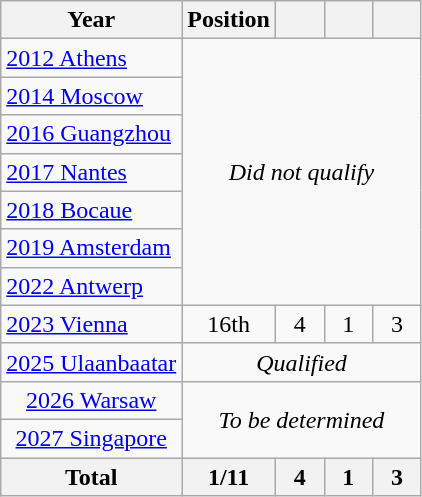<table class="wikitable" style="text-align: center;">
<tr>
<th>Year</th>
<th>Position</th>
<th width=25px></th>
<th width=25px></th>
<th width=25px></th>
</tr>
<tr>
<td style="text-align:left;"> <a href='#'>2012 Athens</a></td>
<td colspan=4 rowspan=7><em>Did not qualify</em></td>
</tr>
<tr>
<td style="text-align:left;"> <a href='#'>2014 Moscow</a></td>
</tr>
<tr>
<td style="text-align:left;"> <a href='#'>2016 Guangzhou</a></td>
</tr>
<tr>
<td style="text-align:left;"> <a href='#'>2017 Nantes</a></td>
</tr>
<tr>
<td style="text-align:left;"> <a href='#'>2018 Bocaue</a></td>
</tr>
<tr>
<td style="text-align:left;"> <a href='#'>2019 Amsterdam</a></td>
</tr>
<tr>
<td style="text-align:left;"> <a href='#'>2022 Antwerp</a></td>
</tr>
<tr>
<td style="text-align:left;"> <a href='#'>2023 Vienna</a></td>
<td>16th</td>
<td>4</td>
<td>1</td>
<td>3</td>
</tr>
<tr>
<td style="text-align:left;"> <a href='#'>2025 Ulaanbaatar</a></td>
<td colspan=4><em>Qualified</em></td>
</tr>
<tr>
<td style="text-align:left:"> <a href='#'>2026 Warsaw</a></td>
<td colspan=4 rowspan=2><em>To be determined</em></td>
</tr>
<tr>
<td style="text-align:left:"> <a href='#'>2027 Singapore</a></td>
</tr>
<tr>
<th>Total</th>
<th>1/11</th>
<th>4</th>
<th>1</th>
<th>3</th>
</tr>
</table>
